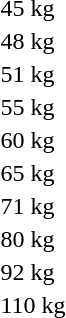<table>
<tr>
<td rowspan=2>45 kg<br></td>
<td rowspan=2></td>
<td rowspan=2></td>
<td></td>
</tr>
<tr>
<td></td>
</tr>
<tr>
<td rowspan=2>48 kg<br></td>
<td rowspan=2></td>
<td rowspan=2></td>
<td></td>
</tr>
<tr>
<td></td>
</tr>
<tr>
<td rowspan=2>51 kg<br></td>
<td rowspan=2></td>
<td rowspan=2></td>
<td></td>
</tr>
<tr>
<td></td>
</tr>
<tr>
<td rowspan=2>55 kg<br></td>
<td rowspan=2></td>
<td rowspan=2></td>
<td></td>
</tr>
<tr>
<td></td>
</tr>
<tr>
<td rowspan=2>60 kg<br></td>
<td rowspan=2></td>
<td rowspan=2></td>
<td></td>
</tr>
<tr>
<td></td>
</tr>
<tr>
<td rowspan=2>65 kg<br></td>
<td rowspan=2></td>
<td rowspan=2></td>
<td></td>
</tr>
<tr>
<td></td>
</tr>
<tr>
<td rowspan=2>71 kg<br></td>
<td rowspan=2></td>
<td rowspan=2></td>
<td></td>
</tr>
<tr>
<td></td>
</tr>
<tr>
<td rowspan=2>80 kg<br></td>
<td rowspan=2></td>
<td rowspan=2></td>
<td></td>
</tr>
<tr>
<td></td>
</tr>
<tr>
<td rowspan=2>92 kg<br></td>
<td rowspan=2></td>
<td rowspan=2></td>
<td></td>
</tr>
<tr>
<td></td>
</tr>
<tr>
<td rowspan=2>110 kg<br></td>
<td rowspan=2></td>
<td rowspan=2></td>
<td></td>
</tr>
<tr>
<td></td>
</tr>
</table>
